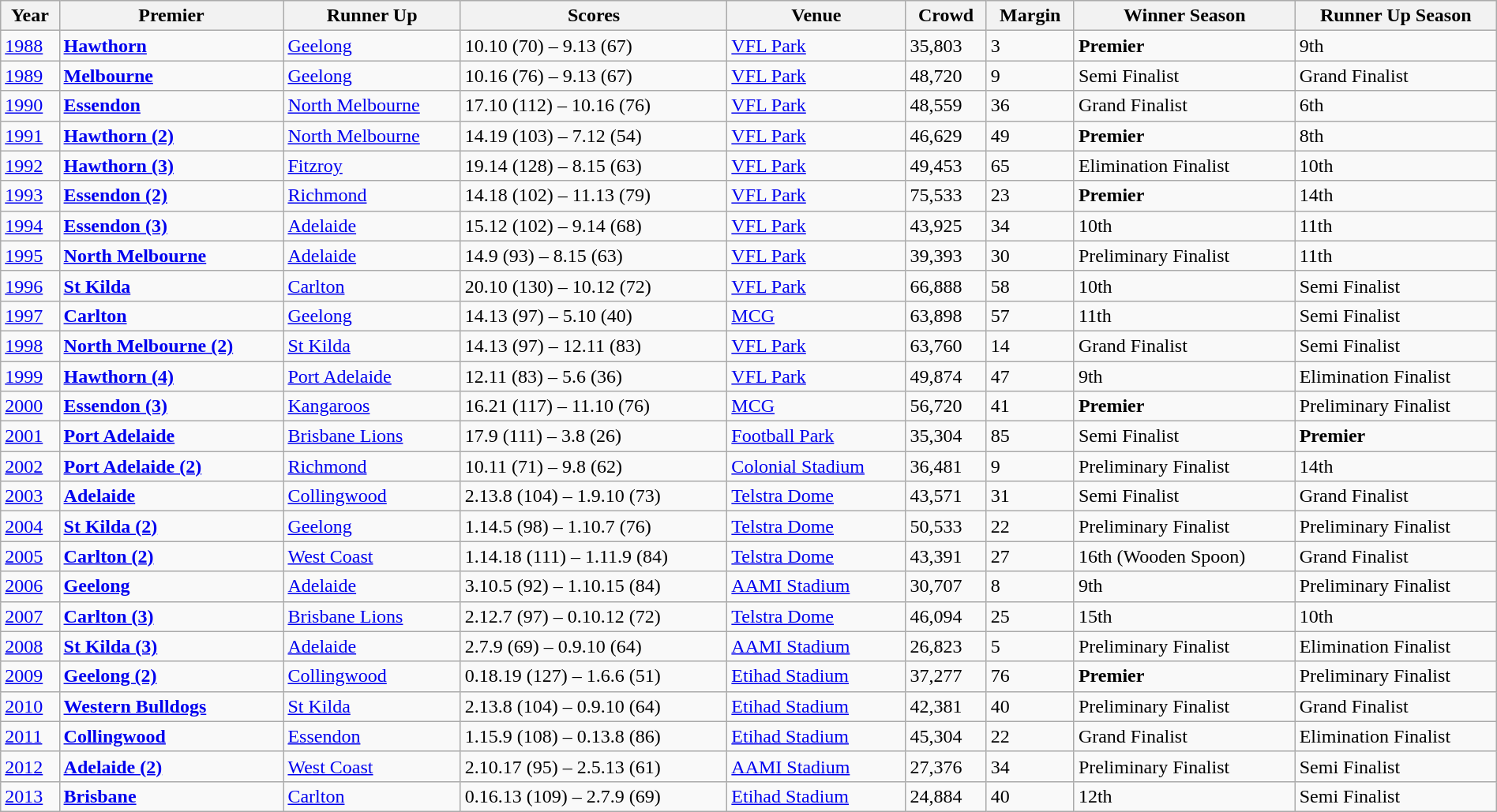<table class="wikitable sortable" style="width:100%;">
<tr style="background:#efefef;">
<th>Year</th>
<th>Premier</th>
<th>Runner Up</th>
<th>Scores</th>
<th>Venue</th>
<th>Crowd</th>
<th>Margin</th>
<th>Winner Season</th>
<th>Runner Up Season</th>
</tr>
<tr>
<td><a href='#'>1988</a></td>
<td><strong><a href='#'>Hawthorn</a></strong></td>
<td><a href='#'>Geelong</a></td>
<td>10.10 (70) – 9.13 (67)</td>
<td><a href='#'>VFL Park</a></td>
<td>35,803</td>
<td>3</td>
<td><strong>Premier</strong></td>
<td>9th</td>
</tr>
<tr>
<td><a href='#'>1989</a></td>
<td><strong><a href='#'>Melbourne</a></strong></td>
<td><a href='#'>Geelong</a></td>
<td>10.16 (76) – 9.13 (67)</td>
<td><a href='#'>VFL Park</a></td>
<td>48,720</td>
<td>9</td>
<td>Semi Finalist</td>
<td>Grand Finalist</td>
</tr>
<tr>
<td><a href='#'>1990</a></td>
<td><strong><a href='#'>Essendon</a></strong></td>
<td><a href='#'>North Melbourne</a></td>
<td>17.10 (112) – 10.16 (76)</td>
<td><a href='#'>VFL Park</a></td>
<td>48,559</td>
<td>36</td>
<td>Grand Finalist</td>
<td>6th</td>
</tr>
<tr>
<td><a href='#'>1991</a></td>
<td><strong><a href='#'>Hawthorn (2)</a></strong></td>
<td><a href='#'>North Melbourne</a></td>
<td>14.19 (103) – 7.12 (54)</td>
<td><a href='#'>VFL Park</a></td>
<td>46,629</td>
<td>49</td>
<td><strong>Premier</strong></td>
<td>8th</td>
</tr>
<tr>
<td><a href='#'>1992</a></td>
<td><strong><a href='#'>Hawthorn (3)</a></strong></td>
<td><a href='#'>Fitzroy</a></td>
<td>19.14 (128) – 8.15 (63)</td>
<td><a href='#'>VFL Park</a></td>
<td>49,453</td>
<td>65</td>
<td>Elimination Finalist</td>
<td>10th</td>
</tr>
<tr>
<td><a href='#'>1993</a></td>
<td><strong><a href='#'>Essendon (2)</a></strong></td>
<td><a href='#'>Richmond</a></td>
<td>14.18 (102) – 11.13 (79)</td>
<td><a href='#'>VFL Park</a></td>
<td>75,533</td>
<td>23</td>
<td><strong>Premier</strong></td>
<td>14th</td>
</tr>
<tr>
<td><a href='#'>1994</a></td>
<td><strong><a href='#'>Essendon (3)</a></strong></td>
<td><a href='#'>Adelaide</a></td>
<td>15.12 (102) – 9.14 (68)</td>
<td><a href='#'>VFL Park</a></td>
<td>43,925</td>
<td>34</td>
<td>10th</td>
<td>11th</td>
</tr>
<tr>
<td><a href='#'>1995</a></td>
<td><strong><a href='#'>North Melbourne</a></strong></td>
<td><a href='#'>Adelaide</a></td>
<td>14.9 (93) – 8.15 (63)</td>
<td><a href='#'>VFL Park</a></td>
<td>39,393</td>
<td>30</td>
<td>Preliminary Finalist</td>
<td>11th</td>
</tr>
<tr>
<td><a href='#'>1996</a></td>
<td><strong><a href='#'>St Kilda</a></strong></td>
<td><a href='#'>Carlton</a></td>
<td>20.10 (130) – 10.12 (72)</td>
<td><a href='#'>VFL Park</a></td>
<td>66,888</td>
<td>58</td>
<td>10th</td>
<td>Semi Finalist</td>
</tr>
<tr>
<td><a href='#'>1997</a></td>
<td><strong><a href='#'>Carlton</a></strong></td>
<td><a href='#'>Geelong</a></td>
<td>14.13 (97) – 5.10 (40)</td>
<td><a href='#'>MCG</a></td>
<td>63,898</td>
<td>57</td>
<td>11th</td>
<td>Semi Finalist</td>
</tr>
<tr>
<td><a href='#'>1998</a></td>
<td><strong><a href='#'>North Melbourne (2)</a></strong></td>
<td><a href='#'>St Kilda</a></td>
<td>14.13 (97) – 12.11 (83)</td>
<td><a href='#'>VFL Park</a></td>
<td>63,760</td>
<td>14</td>
<td>Grand Finalist</td>
<td>Semi Finalist</td>
</tr>
<tr>
<td><a href='#'>1999</a></td>
<td><strong><a href='#'>Hawthorn (4)</a></strong></td>
<td><a href='#'>Port Adelaide</a></td>
<td>12.11 (83) – 5.6 (36)</td>
<td><a href='#'>VFL Park</a></td>
<td>49,874</td>
<td>47</td>
<td>9th</td>
<td>Elimination Finalist</td>
</tr>
<tr>
<td><a href='#'>2000</a></td>
<td><strong><a href='#'>Essendon (3)</a></strong></td>
<td><a href='#'>Kangaroos</a></td>
<td>16.21 (117) – 11.10 (76)</td>
<td><a href='#'>MCG</a></td>
<td>56,720</td>
<td>41</td>
<td><strong>Premier</strong></td>
<td>Preliminary Finalist</td>
</tr>
<tr>
<td><a href='#'>2001</a></td>
<td><strong><a href='#'>Port Adelaide</a></strong></td>
<td><a href='#'>Brisbane Lions</a></td>
<td>17.9 (111) – 3.8 (26)</td>
<td><a href='#'>Football Park</a></td>
<td>35,304</td>
<td>85</td>
<td>Semi Finalist</td>
<td><strong>Premier</strong></td>
</tr>
<tr>
<td><a href='#'>2002</a></td>
<td><strong><a href='#'>Port Adelaide (2)</a></strong></td>
<td><a href='#'>Richmond</a></td>
<td>10.11 (71) – 9.8 (62)</td>
<td><a href='#'>Colonial Stadium</a></td>
<td>36,481</td>
<td>9</td>
<td>Preliminary Finalist</td>
<td>14th</td>
</tr>
<tr>
<td><a href='#'>2003</a></td>
<td><strong><a href='#'>Adelaide</a></strong></td>
<td><a href='#'>Collingwood</a></td>
<td>2.13.8 (104) – 1.9.10 (73)</td>
<td><a href='#'>Telstra Dome</a></td>
<td>43,571</td>
<td>31</td>
<td>Semi Finalist</td>
<td>Grand Finalist</td>
</tr>
<tr>
<td><a href='#'>2004</a></td>
<td><strong><a href='#'>St Kilda (2)</a></strong></td>
<td><a href='#'>Geelong</a></td>
<td>1.14.5 (98) – 1.10.7 (76)</td>
<td><a href='#'>Telstra Dome</a></td>
<td>50,533</td>
<td>22</td>
<td>Preliminary Finalist</td>
<td>Preliminary Finalist</td>
</tr>
<tr>
<td><a href='#'>2005</a></td>
<td><strong><a href='#'>Carlton (2)</a></strong></td>
<td><a href='#'>West Coast</a></td>
<td>1.14.18 (111) – 1.11.9 (84)</td>
<td><a href='#'>Telstra Dome</a></td>
<td>43,391</td>
<td>27</td>
<td>16th (Wooden Spoon)</td>
<td>Grand Finalist</td>
</tr>
<tr>
<td><a href='#'>2006</a></td>
<td><strong><a href='#'>Geelong</a></strong></td>
<td><a href='#'>Adelaide</a></td>
<td>3.10.5 (92) – 1.10.15 (84)</td>
<td><a href='#'>AAMI Stadium</a></td>
<td>30,707</td>
<td>8</td>
<td>9th</td>
<td>Preliminary Finalist</td>
</tr>
<tr>
<td><a href='#'>2007</a></td>
<td><strong><a href='#'>Carlton (3)</a></strong></td>
<td><a href='#'>Brisbane Lions</a></td>
<td>2.12.7 (97) – 0.10.12 (72)</td>
<td><a href='#'>Telstra Dome</a></td>
<td>46,094</td>
<td>25</td>
<td>15th</td>
<td>10th</td>
</tr>
<tr>
<td><a href='#'>2008</a></td>
<td><strong><a href='#'>St Kilda (3)</a></strong></td>
<td><a href='#'>Adelaide</a></td>
<td>2.7.9 (69) – 0.9.10 (64)</td>
<td><a href='#'>AAMI Stadium</a></td>
<td>26,823</td>
<td>5</td>
<td>Preliminary Finalist</td>
<td>Elimination Finalist</td>
</tr>
<tr>
<td><a href='#'>2009</a></td>
<td><strong><a href='#'>Geelong (2)</a></strong></td>
<td><a href='#'>Collingwood</a></td>
<td>0.18.19 (127) – 1.6.6 (51)</td>
<td><a href='#'>Etihad Stadium</a></td>
<td>37,277</td>
<td>76</td>
<td><strong>Premier</strong></td>
<td>Preliminary Finalist</td>
</tr>
<tr>
<td><a href='#'>2010</a></td>
<td><strong><a href='#'>Western Bulldogs</a></strong></td>
<td><a href='#'>St Kilda</a></td>
<td>2.13.8 (104) – 0.9.10 (64)</td>
<td><a href='#'>Etihad Stadium</a></td>
<td>42,381</td>
<td>40</td>
<td>Preliminary Finalist</td>
<td>Grand Finalist</td>
</tr>
<tr>
<td><a href='#'>2011</a></td>
<td><strong><a href='#'>Collingwood</a></strong></td>
<td><a href='#'>Essendon</a></td>
<td>1.15.9 (108) – 0.13.8 (86)</td>
<td><a href='#'>Etihad Stadium</a></td>
<td>45,304</td>
<td>22</td>
<td>Grand Finalist</td>
<td>Elimination Finalist</td>
</tr>
<tr>
<td><a href='#'>2012</a></td>
<td><strong><a href='#'>Adelaide (2)</a></strong></td>
<td><a href='#'>West Coast</a></td>
<td>2.10.17 (95) – 2.5.13 (61)</td>
<td><a href='#'>AAMI Stadium</a></td>
<td>27,376</td>
<td>34</td>
<td>Preliminary Finalist</td>
<td>Semi Finalist</td>
</tr>
<tr>
<td><a href='#'>2013</a></td>
<td><strong><a href='#'>Brisbane</a></strong></td>
<td><a href='#'>Carlton</a></td>
<td>0.16.13 (109) – 2.7.9 (69)</td>
<td><a href='#'>Etihad Stadium</a></td>
<td>24,884</td>
<td>40</td>
<td>12th</td>
<td>Semi Finalist</td>
</tr>
</table>
